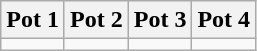<table class="wikitable">
<tr>
<th style="width: 25%;">Pot 1</th>
<th style="width: 25%;">Pot 2</th>
<th style="width: 25%;">Pot 3</th>
<th style="width: 25%;">Pot 4</th>
</tr>
<tr style="vertical-align: top;">
<td></td>
<td></td>
<td></td>
<td></td>
</tr>
</table>
